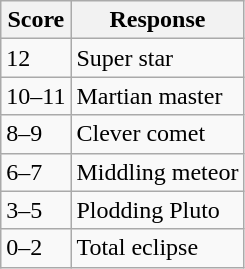<table class="wikitable">
<tr>
<th>Score</th>
<th>Response</th>
</tr>
<tr>
<td>12</td>
<td>Super star</td>
</tr>
<tr>
<td>10–11</td>
<td>Martian master</td>
</tr>
<tr>
<td>8–9</td>
<td>Clever comet</td>
</tr>
<tr>
<td>6–7</td>
<td>Middling meteor</td>
</tr>
<tr>
<td>3–5</td>
<td>Plodding Pluto</td>
</tr>
<tr>
<td>0–2</td>
<td>Total eclipse</td>
</tr>
</table>
